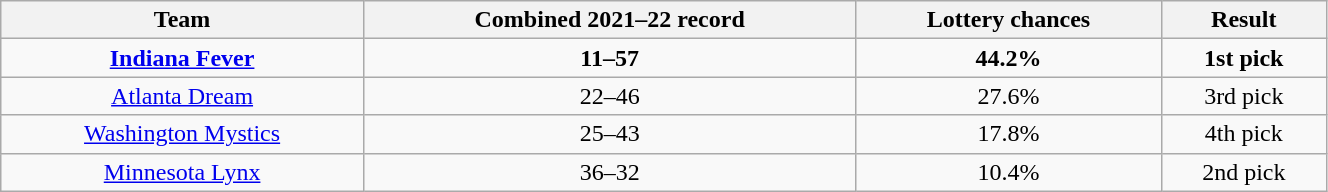<table class="wikitable sortable" style="text-align: center; width: 70%">
<tr>
<th>Team</th>
<th>Combined 2021–22 record</th>
<th>Lottery chances</th>
<th>Result</th>
</tr>
<tr>
<td><strong><a href='#'>Indiana Fever</a></strong></td>
<td><strong>11–57</strong></td>
<td><strong>44.2%</strong></td>
<td><strong>1st pick</strong></td>
</tr>
<tr>
<td><a href='#'>Atlanta Dream</a></td>
<td>22–46</td>
<td>27.6%</td>
<td>3rd pick</td>
</tr>
<tr>
<td><a href='#'>Washington Mystics</a> </td>
<td>25–43</td>
<td>17.8%</td>
<td>4th pick</td>
</tr>
<tr>
<td><a href='#'>Minnesota Lynx</a></td>
<td>36–32</td>
<td>10.4%</td>
<td>2nd pick</td>
</tr>
</table>
